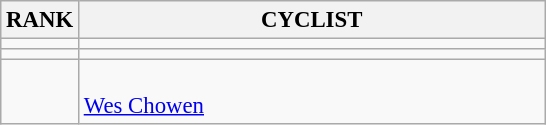<table class="wikitable" style="font-size:95%;">
<tr>
<th>RANK</th>
<th align="left" style="width: 20em">CYCLIST</th>
</tr>
<tr>
<td align="center"></td>
<td></td>
</tr>
<tr>
<td align="center"></td>
<td></td>
</tr>
<tr>
<td align="center"></td>
<td><br><a href='#'>Wes Chowen</a></td>
</tr>
</table>
